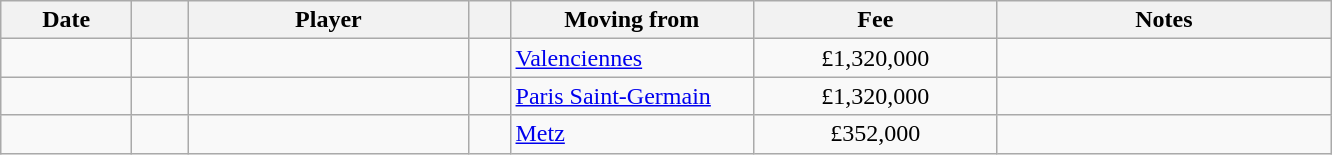<table class="wikitable sortable">
<tr>
<th style="width:80px;">Date</th>
<th style="width:30px;"></th>
<th style="width:180px;">Player</th>
<th style="width:20px;"></th>
<th style="width:155px;">Moving from</th>
<th style="width:155px;" class="unsortable">Fee</th>
<th style="width:215px;" class="unsortable">Notes</th>
</tr>
<tr>
<td></td>
<td align=center></td>
<td> </td>
<td></td>
<td> <a href='#'>Valenciennes</a></td>
<td align=center>£1,320,000</td>
<td align=center></td>
</tr>
<tr>
<td></td>
<td align=center></td>
<td> </td>
<td></td>
<td> <a href='#'>Paris Saint-Germain</a></td>
<td align=center>£1,320,000</td>
<td align=center></td>
</tr>
<tr>
<td></td>
<td align=center></td>
<td> </td>
<td></td>
<td> <a href='#'>Metz</a></td>
<td align=center>£352,000</td>
<td align=center></td>
</tr>
</table>
